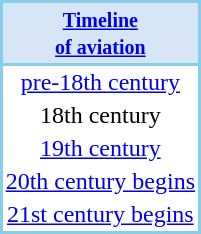<table cellspacing=0 cellpadding=2 align=right style="border:solid 2px #87CEEB;margin-left:1em;margin-bottom:1em;">
<tr>
<th style="background:#d6e6f6;border-bottom:solid 2px #87CEEB;"><a href='#'><small>Timeline<br>of aviation</small></a></th>
</tr>
<tr>
<td align=center><a href='#'>pre-18th century</a></td>
</tr>
<tr>
<td align=center>18th century</td>
</tr>
<tr>
<td align=center><a href='#'>19th century</a></td>
</tr>
<tr>
<td align=center><a href='#'>20th century begins</a></td>
</tr>
<tr>
<td align=center><a href='#'>21st century begins</a></td>
</tr>
</table>
